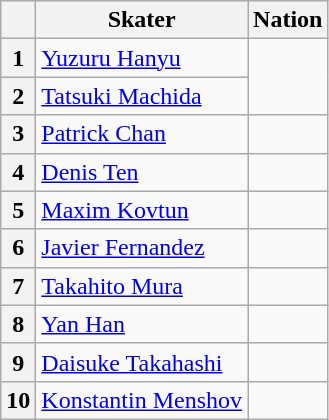<table class="wikitable sortable" style="text-align: left">
<tr>
<th scope="col"></th>
<th scope="col">Skater</th>
<th scope="col">Nation</th>
</tr>
<tr>
<th scope="row">1</th>
<td><a href='#'>Yuzuru Hanyu</a></td>
<td rowspan="2"></td>
</tr>
<tr>
<th scope="row">2</th>
<td><a href='#'>Tatsuki Machida</a></td>
</tr>
<tr>
<th scope="row">3</th>
<td><a href='#'>Patrick Chan</a></td>
<td></td>
</tr>
<tr>
<th scope="row">4</th>
<td><a href='#'>Denis Ten</a></td>
<td></td>
</tr>
<tr>
<th scope="row">5</th>
<td><a href='#'>Maxim Kovtun</a></td>
<td></td>
</tr>
<tr>
<th scope="row">6</th>
<td><a href='#'>Javier Fernandez</a></td>
<td></td>
</tr>
<tr>
<th scope="row">7</th>
<td><a href='#'>Takahito Mura</a></td>
<td></td>
</tr>
<tr>
<th scope="row">8</th>
<td><a href='#'>Yan Han</a></td>
<td></td>
</tr>
<tr>
<th scope="row">9</th>
<td><a href='#'>Daisuke Takahashi</a></td>
<td></td>
</tr>
<tr>
<th scope="row">10</th>
<td><a href='#'>Konstantin Menshov</a></td>
<td></td>
</tr>
</table>
